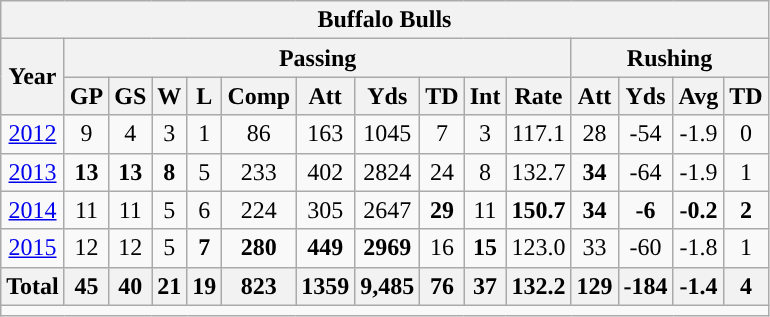<table class=wikitable style="text-align:center;">
<tr>
<th colspan="15"><strong>Buffalo Bulls</strong></th>
</tr>
<tr>
<th rowspan=2>Year</th>
<th colspan=10>Passing</th>
<th colspan=4>Rushing</th>
</tr>
<tr>
<th>GP</th>
<th>GS</th>
<th>W</th>
<th>L</th>
<th>Comp</th>
<th>Att</th>
<th>Yds</th>
<th>TD</th>
<th>Int</th>
<th>Rate</th>
<th>Att</th>
<th>Yds</th>
<th>Avg</th>
<th>TD</th>
</tr>
<tr>
<td><a href='#'>2012</a></td>
<td>9</td>
<td>4</td>
<td>3</td>
<td>1</td>
<td>86</td>
<td>163</td>
<td>1045</td>
<td>7</td>
<td>3</td>
<td>117.1</td>
<td>28</td>
<td>-54</td>
<td>-1.9</td>
<td>0</td>
</tr>
<tr>
<td><a href='#'>2013</a></td>
<td><strong>13</strong></td>
<td><strong>13</strong></td>
<td><strong>8</strong></td>
<td>5</td>
<td>233</td>
<td>402</td>
<td>2824</td>
<td>24</td>
<td>8</td>
<td>132.7</td>
<td><strong>34</strong></td>
<td>-64</td>
<td>-1.9</td>
<td>1</td>
</tr>
<tr>
<td><a href='#'>2014</a></td>
<td>11</td>
<td>11</td>
<td>5</td>
<td>6</td>
<td>224</td>
<td>305</td>
<td>2647</td>
<td><strong>29</strong></td>
<td>11</td>
<td><strong>150.7</strong></td>
<td><strong>34</strong></td>
<td><strong>-6</strong></td>
<td><strong>-0.2</strong></td>
<td><strong>2</strong></td>
</tr>
<tr>
<td><a href='#'>2015</a></td>
<td>12</td>
<td>12</td>
<td>5</td>
<td><strong>7</strong></td>
<td><strong>280</strong></td>
<td><strong>449</strong></td>
<td><strong>2969</strong></td>
<td>16</td>
<td><strong>15</strong></td>
<td>123.0</td>
<td>33</td>
<td>-60</td>
<td>-1.8</td>
<td>1</td>
</tr>
<tr>
<th>Total</th>
<th>45</th>
<th>40</th>
<th>21</th>
<th>19</th>
<th>823</th>
<th>1359</th>
<th>9,485</th>
<th>76</th>
<th>37</th>
<th>132.2</th>
<th>129</th>
<th>-184</th>
<th>-1.4</th>
<th>4</th>
</tr>
<tr>
<td colspan=16></td>
</tr>
</table>
